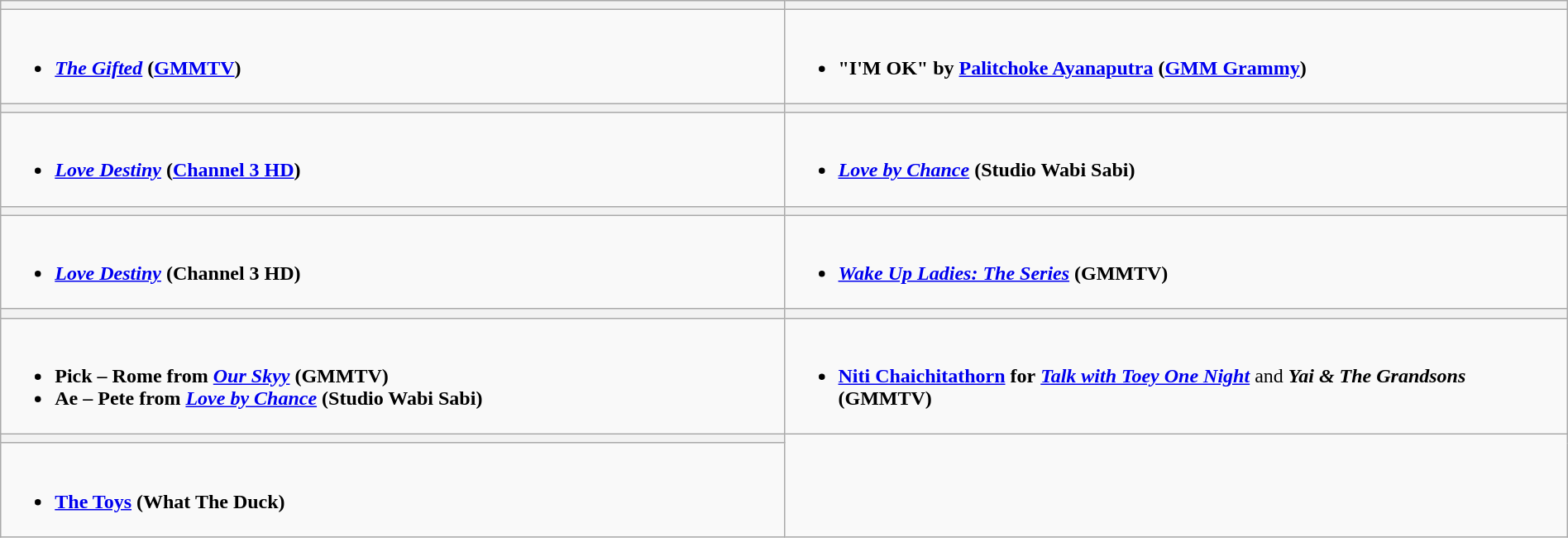<table class=wikitable width="100%">
<tr>
<th></th>
<th></th>
</tr>
<tr>
<td valign="top" width="50%"><br><ul><li><strong><em><a href='#'>The Gifted</a></em></strong> <strong>(<a href='#'>GMMTV</a>)</strong></li></ul></td>
<td valign="top" width="50%"><br><ul><li><strong>"I'M OK" by <a href='#'>Palitchoke Ayanaputra</a> (<a href='#'>GMM Grammy</a>)</strong></li></ul></td>
</tr>
<tr>
<th></th>
<th></th>
</tr>
<tr>
<td valign="top" width="50%"><br><ul><li><strong><em><a href='#'>Love Destiny</a></em></strong> <strong>(<a href='#'>Channel 3 HD</a>)</strong></li></ul></td>
<td valign="top" width="50%"><br><ul><li><strong><em><a href='#'>Love by Chance</a></em></strong> <strong>(Studio Wabi Sabi)</strong></li></ul></td>
</tr>
<tr>
<th></th>
<th></th>
</tr>
<tr>
<td valign="top" width="50%"><br><ul><li><strong><em><a href='#'>Love Destiny</a></em></strong> <strong>(Channel 3 HD)</strong></li></ul></td>
<td valign="top" width="50%"><br><ul><li><strong><em><a href='#'>Wake Up Ladies: The Series</a></em></strong> <strong>(GMMTV)</strong></li></ul></td>
</tr>
<tr>
<th></th>
<th></th>
</tr>
<tr>
<td valign="top" width="50%"><br><ul><li><strong>Pick – Rome from</strong> <strong><em><a href='#'>Our Skyy</a></em></strong> <strong>(GMMTV)</strong></li><li><strong>Ae – Pete from</strong> <strong><em><a href='#'>Love by Chance</a></em></strong> <strong>(Studio Wabi Sabi)</strong></li></ul></td>
<td valign="top" width="50%"><br><ul><li><strong><a href='#'>Niti Chaichitathorn</a> for</strong> <strong><em><a href='#'>Talk with Toey One Night</a></em></strong> and <strong><em>Yai & The Grandsons</em></strong> <strong>(GMMTV)</strong></li></ul></td>
</tr>
<tr>
<th></th>
</tr>
<tr>
<td valign="top" width="50%"><br><ul><li><strong><a href='#'>The Toys</a> (What The Duck)</strong></li></ul></td>
</tr>
</table>
